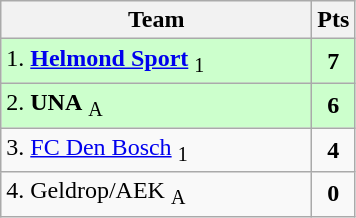<table class="wikitable" style="text-align:center; float:left; margin-right:1em">
<tr>
<th style="width:200px">Team</th>
<th width=20>Pts</th>
</tr>
<tr bgcolor=ccffcc>
<td align=left>1. <strong><a href='#'>Helmond Sport</a></strong> <sub>1</sub></td>
<td><strong>7</strong></td>
</tr>
<tr bgcolor=ccffcc>
<td align=left>2. <strong>UNA</strong> <sub>A</sub></td>
<td><strong>6</strong></td>
</tr>
<tr>
<td align=left>3. <a href='#'>FC Den Bosch</a> <sub>1</sub></td>
<td><strong>4</strong></td>
</tr>
<tr>
<td align=left>4. Geldrop/AEK <sub>A</sub></td>
<td><strong>0</strong></td>
</tr>
</table>
